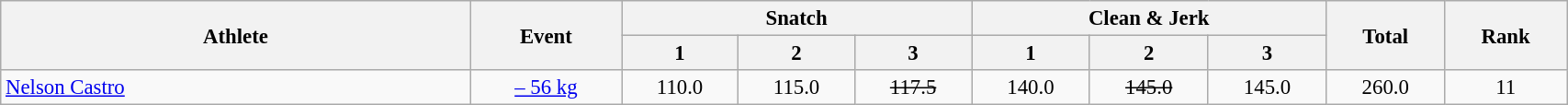<table class=wikitable style="font-size:95%" width="90%">
<tr>
<th rowspan="2">Athlete</th>
<th rowspan="2">Event</th>
<th colspan="3">Snatch</th>
<th colspan="3">Clean & Jerk</th>
<th rowspan="2">Total</th>
<th rowspan="2">Rank</th>
</tr>
<tr>
<th>1</th>
<th>2</th>
<th>3</th>
<th>1</th>
<th>2</th>
<th>3</th>
</tr>
<tr>
<td width=30%><a href='#'>Nelson Castro</a></td>
<td align=center><a href='#'>– 56 kg</a></td>
<td align=center>110.0</td>
<td align=center>115.0</td>
<td align=center><s>117.5</s></td>
<td align=center>140.0</td>
<td align=center><s>145.0</s></td>
<td align=center>145.0</td>
<td align=center>260.0</td>
<td align=center>11</td>
</tr>
</table>
